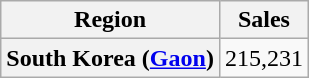<table class="wikitable plainrowheaders" style="text-align:center">
<tr>
<th scope="col">Region</th>
<th scope="col">Sales</th>
</tr>
<tr>
<th scope="row">South Korea (<a href='#'>Gaon</a>)</th>
<td>215,231</td>
</tr>
</table>
